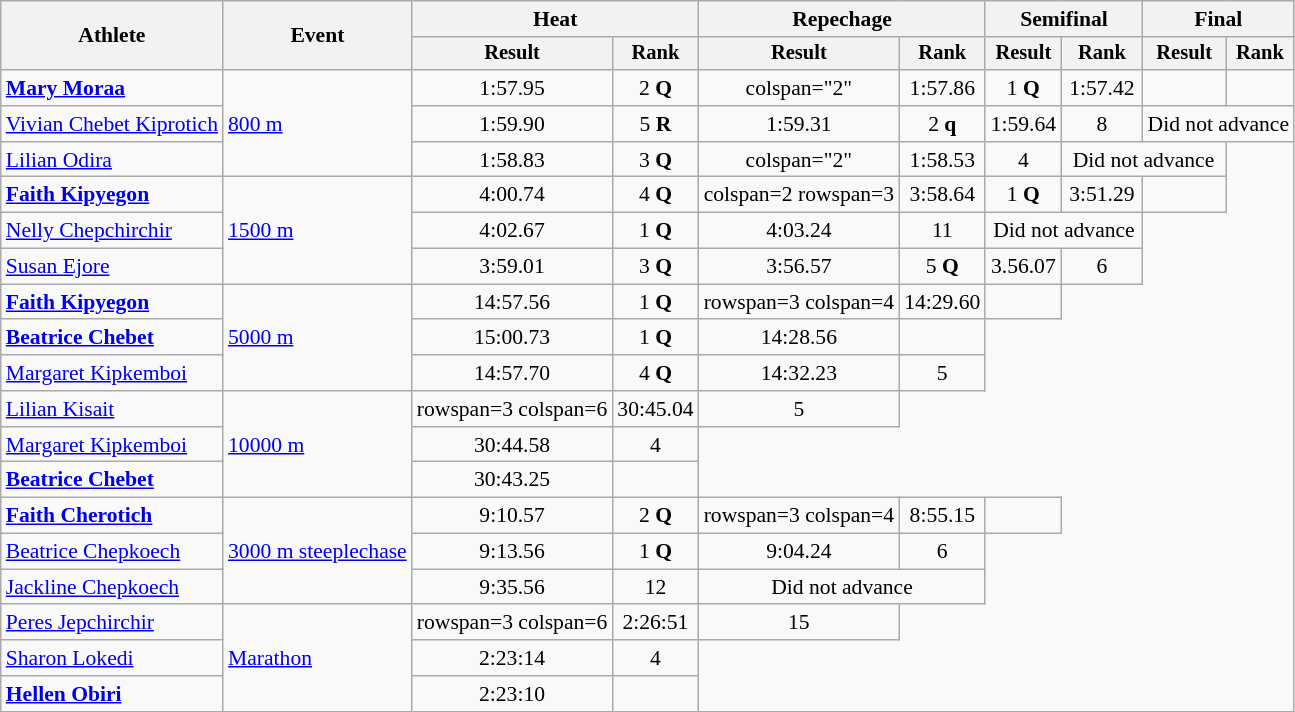<table class="wikitable" style="font-size:90%">
<tr>
<th rowspan="2">Athlete</th>
<th rowspan="2">Event</th>
<th colspan="2">Heat</th>
<th colspan="2">Repechage</th>
<th colspan="2">Semifinal</th>
<th colspan="2">Final</th>
</tr>
<tr style="font-size:95%">
<th>Result</th>
<th>Rank</th>
<th>Result</th>
<th>Rank</th>
<th>Result</th>
<th>Rank</th>
<th>Result</th>
<th>Rank</th>
</tr>
<tr align=center>
<td align=left><strong><a href='#'>Mary Moraa</a></strong></td>
<td align=left rowspan=3><a href='#'>800 m</a></td>
<td>1:57.95</td>
<td>2 <strong>Q</strong></td>
<td>colspan="2" </td>
<td>1:57.86</td>
<td>1 <strong>Q</strong></td>
<td>1:57.42</td>
<td></td>
</tr>
<tr align=center>
<td align=left><a href='#'>Vivian Chebet Kiprotich</a></td>
<td>1:59.90</td>
<td>5 <strong>R</strong></td>
<td>1:59.31</td>
<td>2 <strong>q</strong></td>
<td>1:59.64</td>
<td>8</td>
<td colspan="2">Did not advance</td>
</tr>
<tr align=center>
<td align=left><a href='#'>Lilian Odira</a></td>
<td>1:58.83 <strong></strong></td>
<td>3 <strong>Q</strong></td>
<td>colspan="2" </td>
<td>1:58.53</td>
<td>4</td>
<td colspan="2">Did not advance</td>
</tr>
<tr align=center>
<td align=left><strong><a href='#'>Faith Kipyegon</a></strong></td>
<td align=left rowspan=3><a href='#'>1500 m</a></td>
<td>4:00.74</td>
<td>4 <strong>Q</strong></td>
<td>colspan=2 rowspan=3 </td>
<td>3:58.64</td>
<td>1 <strong>Q</strong></td>
<td>3:51.29 <strong></strong></td>
<td></td>
</tr>
<tr align=center>
<td align=left><a href='#'>Nelly Chepchirchir</a></td>
<td>4:02.67</td>
<td>1 <strong>Q</strong></td>
<td>4:03.24</td>
<td>11</td>
<td colspan=2>Did not advance</td>
</tr>
<tr align=center>
<td align=left><a href='#'>Susan Ejore</a></td>
<td>3:59.01</td>
<td>3 <strong>Q</strong></td>
<td>3:56.57 <strong></strong></td>
<td>5 <strong>Q</strong></td>
<td>3.56.07 <strong></strong></td>
<td>6</td>
</tr>
<tr align=center>
<td align=left><strong><a href='#'>Faith  Kipyegon</a></strong></td>
<td align=left rowspan=3><a href='#'>5000 m</a></td>
<td>14:57.56</td>
<td>1 <strong>Q</strong></td>
<td>rowspan=3 colspan=4 </td>
<td>14:29.60</td>
<td></td>
</tr>
<tr align=center>
<td align=left><strong><a href='#'>Beatrice Chebet</a></strong></td>
<td>15:00.73</td>
<td>1 <strong>Q</strong></td>
<td>14:28.56</td>
<td></td>
</tr>
<tr align=center>
<td align=left><a href='#'>Margaret Kipkemboi</a></td>
<td>14:57.70</td>
<td>4 <strong>Q</strong></td>
<td>14:32.23</td>
<td>5</td>
</tr>
<tr align=center>
<td align=left><a href='#'>Lilian Kisait</a></td>
<td align=left rowspan=3><a href='#'>10000 m</a></td>
<td>rowspan=3 colspan=6 </td>
<td>30:45.04</td>
<td>5</td>
</tr>
<tr align=center>
<td align=left><a href='#'>Margaret Kipkemboi</a></td>
<td>30:44.58</td>
<td>4</td>
</tr>
<tr align=center>
<td align=left><strong><a href='#'>Beatrice Chebet</a></strong></td>
<td>30:43.25</td>
<td></td>
</tr>
<tr align=center>
<td align=left><strong><a href='#'>Faith Cherotich</a></strong></td>
<td align=left rowspan=3><a href='#'>3000 m steeplechase</a></td>
<td>9:10.57</td>
<td>2 <strong>Q</strong></td>
<td>rowspan=3 colspan=4 </td>
<td>8:55.15 <strong></strong></td>
<td></td>
</tr>
<tr align=center>
<td align=left><a href='#'>Beatrice Chepkoech</a></td>
<td>9:13.56</td>
<td>1 <strong>Q</strong></td>
<td>9:04.24</td>
<td>6</td>
</tr>
<tr align=center>
<td align=left><a href='#'>Jackline Chepkoech</a></td>
<td>9:35.56</td>
<td>12</td>
<td colspan="2">Did not advance</td>
</tr>
<tr align=center>
<td align=left><a href='#'>Peres Jepchirchir</a></td>
<td align=left rowspan=3><a href='#'>Marathon</a></td>
<td>rowspan=3 colspan=6 </td>
<td>2:26:51</td>
<td>15</td>
</tr>
<tr align=center>
<td align=left><a href='#'>Sharon Lokedi</a></td>
<td>2:23:14 <strong></strong></td>
<td>4</td>
</tr>
<tr align=center>
<td align=left><strong><a href='#'>Hellen Obiri</a></strong></td>
<td>2:23:10 <strong></strong></td>
<td></td>
</tr>
</table>
